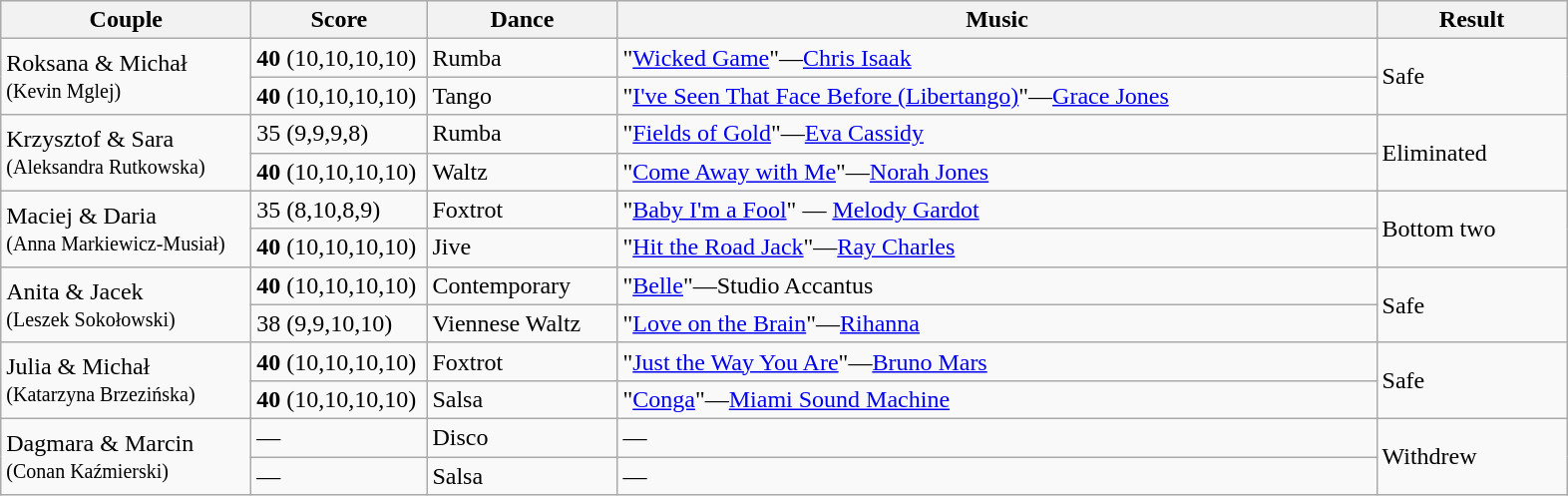<table class="wikitable">
<tr>
<th style="width:160px;">Couple</th>
<th style="width:110px;">Score</th>
<th style="width:120px;">Dance</th>
<th style="width:500px;">Music</th>
<th style="width:120px;">Result</th>
</tr>
<tr>
<td rowspan="2">Roksana & Michał<br><small>(Kevin Mglej)</small></td>
<td><strong>40</strong> (10,10,10,10)</td>
<td>Rumba</td>
<td>"<a href='#'>Wicked Game</a>"—<a href='#'>Chris Isaak</a></td>
<td rowspan="2">Safe</td>
</tr>
<tr>
<td><strong>40</strong> (10,10,10,10)</td>
<td>Tango</td>
<td>"<a href='#'>I've Seen That Face Before (Libertango)</a>"—<a href='#'>Grace Jones</a></td>
</tr>
<tr>
<td rowspan="2">Krzysztof & Sara<br><small>(Aleksandra Rutkowska)</small></td>
<td>35 (9,9,9,8)</td>
<td>Rumba</td>
<td>"<a href='#'>Fields of Gold</a>"—<a href='#'>Eva Cassidy</a></td>
<td rowspan="2">Eliminated</td>
</tr>
<tr>
<td><strong>40</strong> (10,10,10,10)</td>
<td>Waltz</td>
<td>"<a href='#'>Come Away with Me</a>"—<a href='#'>Norah Jones</a></td>
</tr>
<tr>
<td rowspan="2">Maciej & Daria<br><small>(Anna Markiewicz-Musiał)</small></td>
<td>35 (8,10,8,9)</td>
<td>Foxtrot</td>
<td>"<a href='#'>Baby I'm a Fool</a>" — <a href='#'>Melody Gardot</a></td>
<td rowspan="2">Bottom two</td>
</tr>
<tr>
<td><strong>40</strong> (10,10,10,10)</td>
<td>Jive</td>
<td>"<a href='#'>Hit the Road Jack</a>"—<a href='#'>Ray Charles</a></td>
</tr>
<tr>
<td rowspan="2">Anita & Jacek<br><small>(Leszek Sokołowski)</small></td>
<td><strong>40</strong> (10,10,10,10)</td>
<td>Contemporary</td>
<td>"<a href='#'>Belle</a>"—Studio Accantus</td>
<td rowspan="2">Safe</td>
</tr>
<tr>
<td>38 (9,9,10,10)</td>
<td>Viennese Waltz</td>
<td>"<a href='#'>Love on the Brain</a>"—<a href='#'>Rihanna</a></td>
</tr>
<tr>
<td rowspan="2">Julia & Michał<br><small>(Katarzyna Brzezińska)</small></td>
<td><strong>40</strong> (10,10,10,10)</td>
<td>Foxtrot</td>
<td>"<a href='#'>Just the Way You Are</a>"—<a href='#'>Bruno Mars</a></td>
<td rowspan="2">Safe</td>
</tr>
<tr>
<td><strong>40</strong> (10,10,10,10)</td>
<td>Salsa</td>
<td>"<a href='#'>Conga</a>"—<a href='#'>Miami Sound Machine</a></td>
</tr>
<tr>
<td rowspan="2">Dagmara & Marcin<br><small>(Conan Kaźmierski)</small></td>
<td>—</td>
<td>Disco</td>
<td>—</td>
<td rowspan="2">Withdrew</td>
</tr>
<tr>
<td>—</td>
<td>Salsa</td>
<td>—</td>
</tr>
</table>
